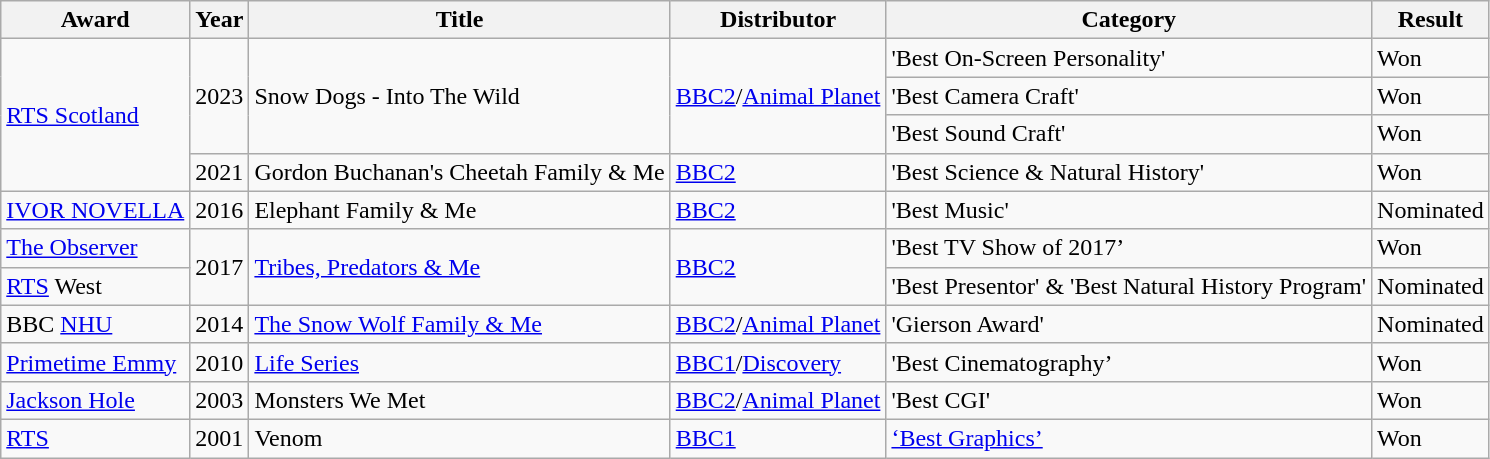<table class="wikitable">
<tr>
<th>Award</th>
<th>Year</th>
<th>Title</th>
<th>Distributor</th>
<th>Category</th>
<th>Result</th>
</tr>
<tr>
<td rowspan="4"><a href='#'>RTS Scotland</a></td>
<td rowspan="3">2023</td>
<td rowspan="3">Snow Dogs - Into The Wild</td>
<td rowspan="3"><a href='#'>BBC2</a>/<a href='#'>Animal Planet</a></td>
<td>'Best On-Screen Personality'</td>
<td>Won</td>
</tr>
<tr>
<td>'Best Camera Craft'</td>
<td>Won</td>
</tr>
<tr>
<td>'Best Sound Craft'</td>
<td>Won</td>
</tr>
<tr>
<td>2021</td>
<td>Gordon Buchanan's Cheetah Family & Me</td>
<td><a href='#'>BBC2</a></td>
<td>'Best Science & Natural History'</td>
<td>Won</td>
</tr>
<tr>
<td><a href='#'>IVOR NOVELLA</a></td>
<td>2016</td>
<td>Elephant Family & Me</td>
<td><a href='#'>BBC2</a></td>
<td>'Best Music'</td>
<td>Nominated</td>
</tr>
<tr>
<td><a href='#'>The Observer</a></td>
<td rowspan="2">2017</td>
<td rowspan="2"><a href='#'>Tribes, Predators & Me</a></td>
<td rowspan="2"><a href='#'>BBC2</a></td>
<td>'Best TV Show of 2017’</td>
<td>Won</td>
</tr>
<tr>
<td><a href='#'>RTS</a> West</td>
<td>'Best Presentor' & 'Best Natural History Program'</td>
<td>Nominated</td>
</tr>
<tr>
<td>BBC <a href='#'>NHU</a></td>
<td>2014</td>
<td><a href='#'>The Snow Wolf Family & Me</a></td>
<td><a href='#'>BBC2</a>/<a href='#'>Animal Planet</a></td>
<td>'Gierson Award'</td>
<td>Nominated</td>
</tr>
<tr>
<td><a href='#'>Primetime Emmy</a></td>
<td>2010</td>
<td><a href='#'>Life Series</a></td>
<td><a href='#'>BBC1</a>/<a href='#'>Discovery</a></td>
<td>'Best Cinematography’</td>
<td>Won</td>
</tr>
<tr>
<td><a href='#'>Jackson Hole</a></td>
<td>2003</td>
<td>Monsters We Met</td>
<td><a href='#'>BBC2</a>/<a href='#'>Animal Planet</a></td>
<td>'Best CGI'</td>
<td>Won</td>
</tr>
<tr>
<td><a href='#'>RTS</a></td>
<td>2001</td>
<td>Venom</td>
<td><a href='#'>BBC1</a></td>
<td><a href='#'>‘Best Graphics’</a></td>
<td>Won</td>
</tr>
</table>
